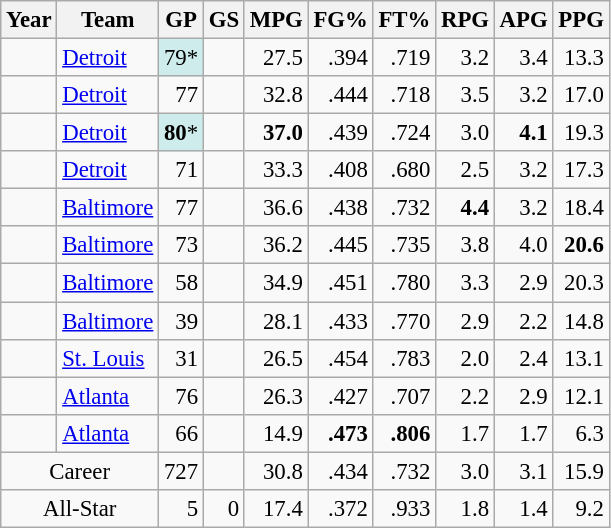<table class="wikitable sortable" style="font-size:95%; text-align:right;">
<tr>
<th>Year</th>
<th>Team</th>
<th>GP</th>
<th>GS</th>
<th>MPG</th>
<th>FG%</th>
<th>FT%</th>
<th>RPG</th>
<th>APG</th>
<th>PPG</th>
</tr>
<tr>
<td style="text-align:left;"></td>
<td style="text-align:left;"><a href='#'>Detroit</a></td>
<td style="background:#CFECEC;">79*</td>
<td></td>
<td>27.5</td>
<td>.394</td>
<td>.719</td>
<td>3.2</td>
<td>3.4</td>
<td>13.3</td>
</tr>
<tr>
<td style="text-align:left;"></td>
<td style="text-align:left;"><a href='#'>Detroit</a></td>
<td>77</td>
<td></td>
<td>32.8</td>
<td>.444</td>
<td>.718</td>
<td>3.5</td>
<td>3.2</td>
<td>17.0</td>
</tr>
<tr>
<td style="text-align:left;"></td>
<td style="text-align:left;"><a href='#'>Detroit</a></td>
<td style="background:#CFECEC;"><strong>80</strong>*</td>
<td></td>
<td><strong>37.0</strong></td>
<td>.439</td>
<td>.724</td>
<td>3.0</td>
<td><strong>4.1</strong></td>
<td>19.3</td>
</tr>
<tr>
<td style="text-align:left;"></td>
<td style="text-align:left;"><a href='#'>Detroit</a></td>
<td>71</td>
<td></td>
<td>33.3</td>
<td>.408</td>
<td>.680</td>
<td>2.5</td>
<td>3.2</td>
<td>17.3</td>
</tr>
<tr>
<td style="text-align:left;"></td>
<td style="text-align:left;"><a href='#'>Baltimore</a></td>
<td>77</td>
<td></td>
<td>36.6</td>
<td>.438</td>
<td>.732</td>
<td><strong>4.4</strong></td>
<td>3.2</td>
<td>18.4</td>
</tr>
<tr>
<td style="text-align:left;"></td>
<td style="text-align:left;"><a href='#'>Baltimore</a></td>
<td>73</td>
<td></td>
<td>36.2</td>
<td>.445</td>
<td>.735</td>
<td>3.8</td>
<td>4.0</td>
<td><strong>20.6</strong></td>
</tr>
<tr>
<td style="text-align:left;"></td>
<td style="text-align:left;"><a href='#'>Baltimore</a></td>
<td>58</td>
<td></td>
<td>34.9</td>
<td>.451</td>
<td>.780</td>
<td>3.3</td>
<td>2.9</td>
<td>20.3</td>
</tr>
<tr>
<td style="text-align:left;"></td>
<td style="text-align:left;"><a href='#'>Baltimore</a></td>
<td>39</td>
<td></td>
<td>28.1</td>
<td>.433</td>
<td>.770</td>
<td>2.9</td>
<td>2.2</td>
<td>14.8</td>
</tr>
<tr>
<td style="text-align:left;"></td>
<td style="text-align:left;"><a href='#'>St. Louis</a></td>
<td>31</td>
<td></td>
<td>26.5</td>
<td>.454</td>
<td>.783</td>
<td>2.0</td>
<td>2.4</td>
<td>13.1</td>
</tr>
<tr>
<td style="text-align:left;"></td>
<td style="text-align:left;"><a href='#'>Atlanta</a></td>
<td>76</td>
<td></td>
<td>26.3</td>
<td>.427</td>
<td>.707</td>
<td>2.2</td>
<td>2.9</td>
<td>12.1</td>
</tr>
<tr>
<td style="text-align:left;"></td>
<td style="text-align:left;"><a href='#'>Atlanta</a></td>
<td>66</td>
<td></td>
<td>14.9</td>
<td><strong>.473</strong></td>
<td><strong>.806</strong></td>
<td>1.7</td>
<td>1.7</td>
<td>6.3</td>
</tr>
<tr>
<td colspan="2" style="text-align:center;">Career</td>
<td>727</td>
<td></td>
<td>30.8</td>
<td>.434</td>
<td>.732</td>
<td>3.0</td>
<td>3.1</td>
<td>15.9</td>
</tr>
<tr>
<td colspan="2" style="text-align:center;">All-Star</td>
<td>5</td>
<td>0</td>
<td>17.4</td>
<td>.372</td>
<td>.933</td>
<td>1.8</td>
<td>1.4</td>
<td>9.2</td>
</tr>
</table>
